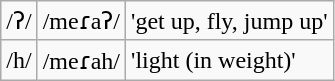<table class="wikitable">
<tr>
<td>/ʔ/</td>
<td>/meɾaʔ/</td>
<td>'get up, fly, jump up'</td>
</tr>
<tr>
<td>/h/</td>
<td>/meɾah/</td>
<td>'light (in weight)'</td>
</tr>
</table>
